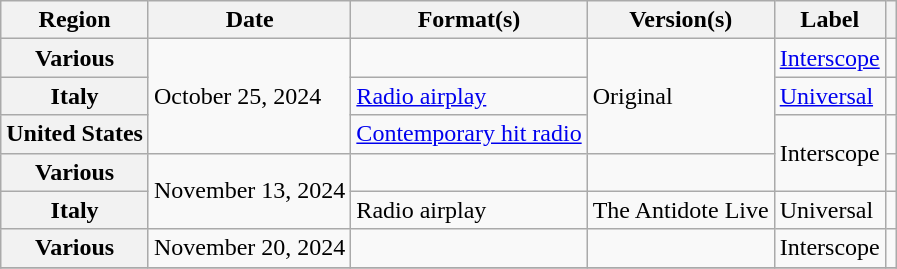<table class="wikitable plainrowheaders">
<tr>
<th scope="col">Region</th>
<th scope="col">Date</th>
<th scope="col">Format(s)</th>
<th scope="col">Version(s)</th>
<th scope="col">Label</th>
<th scope="col"></th>
</tr>
<tr>
<th scope="row">Various</th>
<td rowspan="3">October 25, 2024</td>
<td></td>
<td rowspan="3">Original</td>
<td><a href='#'>Interscope</a></td>
<td style="text-align:center;"></td>
</tr>
<tr>
<th scope="row">Italy</th>
<td><a href='#'>Radio airplay</a></td>
<td><a href='#'>Universal</a></td>
<td style="text-align:center;"></td>
</tr>
<tr>
<th scope="row">United States</th>
<td><a href='#'>Contemporary hit radio</a></td>
<td rowspan="2">Interscope</td>
<td style="text-align:center;"></td>
</tr>
<tr>
<th scope="row">Various</th>
<td rowspan="2">November 13, 2024</td>
<td></td>
<td></td>
<td style="text-align:center;"></td>
</tr>
<tr>
<th scope="row">Italy</th>
<td>Radio airplay</td>
<td>The Antidote Live</td>
<td>Universal</td>
<td style="text-align:center;"></td>
</tr>
<tr>
<th scope="row">Various</th>
<td>November 20, 2024</td>
<td></td>
<td></td>
<td>Interscope</td>
<td style="text-align:center;"></td>
</tr>
<tr>
</tr>
</table>
